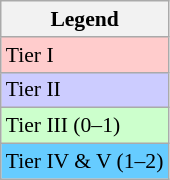<table class=wikitable style=font-size:90%>
<tr>
<th>Legend</th>
</tr>
<tr>
<td style="background:#fcc;">Tier I</td>
</tr>
<tr>
<td style="background:#ccf;">Tier II</td>
</tr>
<tr>
<td style="background:#cfc;">Tier III (0–1)</td>
</tr>
<tr>
<td style="background:#6cf;">Tier IV & V (1–2)</td>
</tr>
</table>
